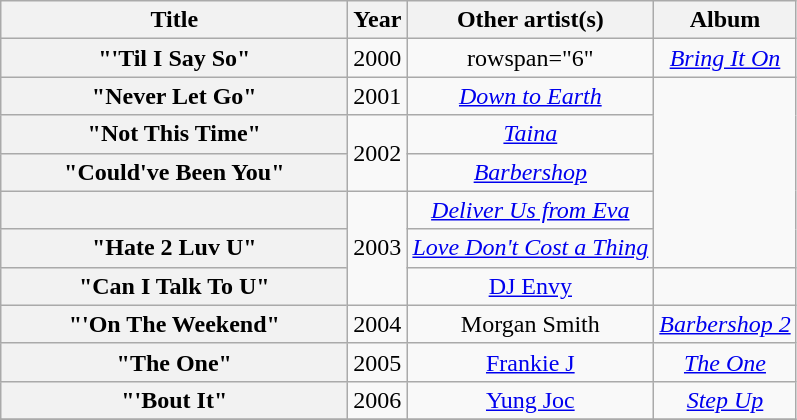<table class="wikitable plainrowheaders" style="text-align:center;">
<tr>
<th scope="col" style="width:14em;">Title</th>
<th scope="col">Year</th>
<th scope="col">Other artist(s)</th>
<th scope="col">Album</th>
</tr>
<tr>
<th scope="row">"'Til I Say So"</th>
<td>2000</td>
<td>rowspan="6" </td>
<td><em><a href='#'>Bring It On</a></em></td>
</tr>
<tr>
<th scope="row">"Never Let Go"</th>
<td>2001</td>
<td><em><a href='#'>Down to Earth</a></em></td>
</tr>
<tr>
<th scope="row">"Not This Time"</th>
<td rowspan="2">2002</td>
<td><em><a href='#'>Taina</a></em></td>
</tr>
<tr>
<th scope="row">"Could've Been You"</th>
<td><em><a href='#'>Barbershop</a></em></td>
</tr>
<tr>
<th scope="row"></th>
<td rowspan="3">2003</td>
<td><em><a href='#'>Deliver Us from Eva</a></em></td>
</tr>
<tr>
<th scope="row">"Hate 2 Luv U"</th>
<td><em><a href='#'>Love Don't Cost a Thing</a></em></td>
</tr>
<tr>
<th scope="row">"Can I Talk To U"</th>
<td><a href='#'>DJ Envy</a></td>
<td></td>
</tr>
<tr>
<th scope="row">"'On The Weekend"</th>
<td>2004</td>
<td>Morgan Smith</td>
<td><em><a href='#'>Barbershop 2</a></em></td>
</tr>
<tr>
<th scope="row">"The One"</th>
<td>2005</td>
<td><a href='#'>Frankie J</a></td>
<td><em><a href='#'>The One</a></em></td>
</tr>
<tr>
<th scope="row">"'Bout It"</th>
<td>2006</td>
<td><a href='#'>Yung Joc</a></td>
<td><em><a href='#'>Step Up</a></em></td>
</tr>
<tr>
</tr>
</table>
